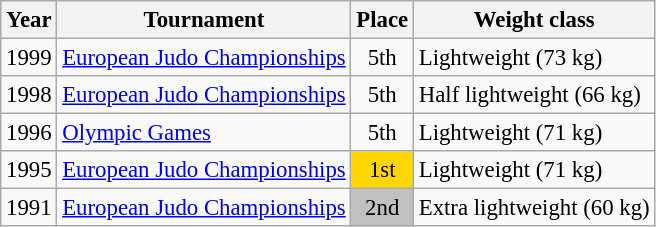<table class=wikitable style="font-size:95%;">
<tr>
<th>Year</th>
<th>Tournament</th>
<th>Place</th>
<th>Weight class</th>
</tr>
<tr>
<td>1999</td>
<td><a href='#'>European Judo Championships</a></td>
<td align="center">5th</td>
<td>Lightweight (73 kg)</td>
</tr>
<tr>
<td>1998</td>
<td><a href='#'>European Judo Championships</a></td>
<td align="center">5th</td>
<td>Half lightweight (66 kg)</td>
</tr>
<tr>
<td>1996</td>
<td><a href='#'>Olympic Games</a></td>
<td align="center">5th</td>
<td>Lightweight (71 kg)</td>
</tr>
<tr>
<td>1995</td>
<td><a href='#'>European Judo Championships</a></td>
<td bgcolor="gold" align="center">1st</td>
<td>Lightweight (71 kg)</td>
</tr>
<tr>
<td>1991</td>
<td><a href='#'>European Judo Championships</a></td>
<td bgcolor="silver" align="center">2nd</td>
<td>Extra lightweight (60 kg)</td>
</tr>
</table>
